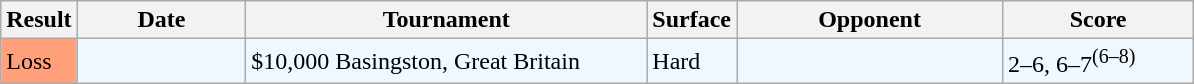<table class="sortable wikitable">
<tr>
<th>Result</th>
<th style="width:105px">Date</th>
<th style="width:260px">Tournament</th>
<th style="width:50px">Surface</th>
<th style="width:170px">Opponent</th>
<th style="width:120px" class="unsortable">Score</th>
</tr>
<tr style="background:#f0f8ff;">
<td style="background:#ffa07a;">Loss</td>
<td></td>
<td>$10,000 Basingston, Great Britain</td>
<td>Hard</td>
<td> </td>
<td>2–6, 6–7<sup>(6–8)</sup></td>
</tr>
</table>
